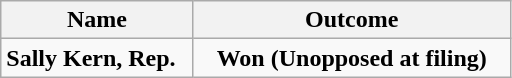<table class="wikitable">
<tr>
<th>Name</th>
<th>Outcome</th>
</tr>
<tr>
<td><strong>Sally Kern, Rep.</strong>  </td>
<td>   <strong>Won (Unopposed at filing)</strong>   </td>
</tr>
</table>
